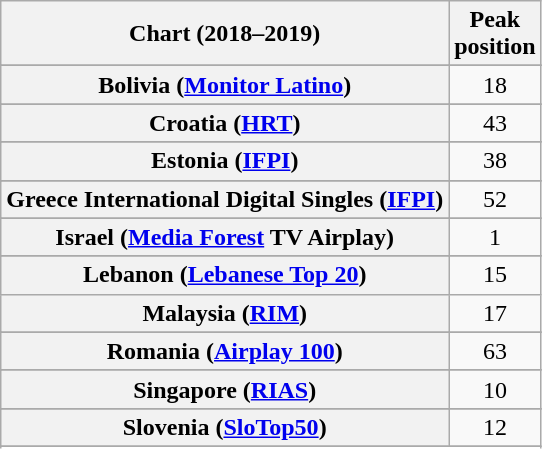<table class="wikitable sortable plainrowheaders" style="text-align:center">
<tr>
<th scope="col">Chart (2018–2019)</th>
<th scope="col">Peak<br>position</th>
</tr>
<tr>
</tr>
<tr>
</tr>
<tr>
</tr>
<tr>
</tr>
<tr>
<th scope="row">Bolivia (<a href='#'>Monitor Latino</a>)</th>
<td>18</td>
</tr>
<tr>
</tr>
<tr>
</tr>
<tr>
</tr>
<tr>
</tr>
<tr>
</tr>
<tr>
<th scope="row">Croatia (<a href='#'>HRT</a>)</th>
<td>43</td>
</tr>
<tr>
</tr>
<tr>
</tr>
<tr>
<th scope="row">Estonia (<a href='#'>IFPI</a>)</th>
<td>38</td>
</tr>
<tr>
</tr>
<tr>
</tr>
<tr>
</tr>
<tr>
<th scope="row">Greece International Digital Singles (<a href='#'>IFPI</a>)</th>
<td>52</td>
</tr>
<tr>
</tr>
<tr>
</tr>
<tr>
</tr>
<tr>
<th scope="row">Israel (<a href='#'>Media Forest</a> TV Airplay)</th>
<td>1</td>
</tr>
<tr>
</tr>
<tr>
<th scope="row">Lebanon (<a href='#'>Lebanese Top 20</a>)</th>
<td>15</td>
</tr>
<tr>
<th scope="row">Malaysia (<a href='#'>RIM</a>)</th>
<td>17</td>
</tr>
<tr>
</tr>
<tr>
</tr>
<tr>
</tr>
<tr>
</tr>
<tr>
</tr>
<tr>
<th scope="row">Romania (<a href='#'>Airplay 100</a>)</th>
<td>63</td>
</tr>
<tr>
</tr>
<tr>
</tr>
<tr>
<th scope="row">Singapore (<a href='#'>RIAS</a>)</th>
<td>10</td>
</tr>
<tr>
</tr>
<tr>
</tr>
<tr>
<th scope="row">Slovenia (<a href='#'>SloTop50</a>)</th>
<td>12</td>
</tr>
<tr>
</tr>
<tr>
</tr>
<tr>
</tr>
<tr>
</tr>
<tr>
</tr>
<tr>
</tr>
<tr>
</tr>
<tr>
</tr>
<tr>
</tr>
<tr>
</tr>
<tr>
</tr>
</table>
